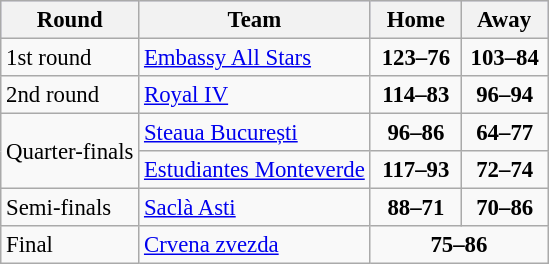<table class="wikitable" style="text-align: left; font-size:95%">
<tr bgcolor="#ccccff">
<th>Round</th>
<th>Team</th>
<th>  Home  </th>
<th>  Away  </th>
</tr>
<tr>
<td>1st round</td>
<td> <a href='#'>Embassy All Stars</a></td>
<td align="center"><strong>123–76</strong></td>
<td align="center"><strong>103–84</strong></td>
</tr>
<tr>
<td>2nd round</td>
<td> <a href='#'>Royal IV</a></td>
<td align="center"><strong>114–83</strong></td>
<td align="center"><strong>96–94</strong></td>
</tr>
<tr>
<td rowspan=2>Quarter-finals</td>
<td> <a href='#'>Steaua București</a></td>
<td align="center"><strong>96–86</strong></td>
<td align="center"><strong>64–77</strong></td>
</tr>
<tr>
<td> <a href='#'>Estudiantes Monteverde</a></td>
<td align="center"><strong>117–93</strong></td>
<td align="center"><strong>72–74</strong></td>
</tr>
<tr>
<td>Semi-finals</td>
<td> <a href='#'>Saclà Asti</a></td>
<td align="center"><strong>88–71</strong></td>
<td align="center"><strong>70–86</strong></td>
</tr>
<tr>
<td>Final</td>
<td> <a href='#'>Crvena zvezda</a></td>
<td colspan=2 align="center"><strong>75–86</strong></td>
</tr>
</table>
